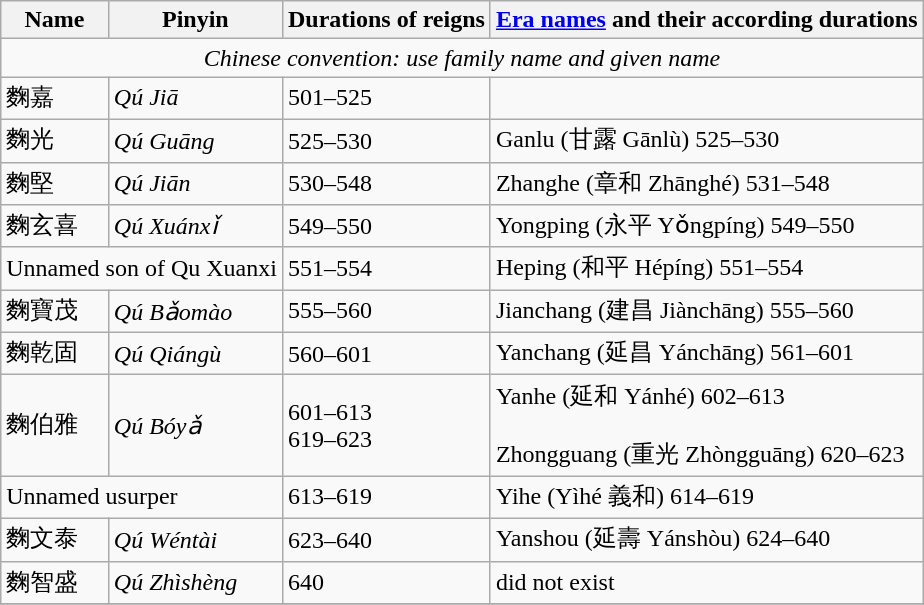<table class="wikitable">
<tr>
<th>Name</th>
<th>Pinyin</th>
<th>Durations of reigns</th>
<th><a href='#'>Era names</a> and their according durations</th>
</tr>
<tr>
<td colspan="5" style="text-align:center;"><em>Chinese convention:  use family name and given name</em></td>
</tr>
<tr>
<td>麴嘉</td>
<td><em>Qú Jiā</em></td>
<td>501–525</td>
<td></td>
</tr>
<tr>
<td>麴光</td>
<td><em>Qú Guāng</em></td>
<td>525–530</td>
<td>Ganlu (甘露 Gānlù) 525–530</td>
</tr>
<tr>
<td>麴堅</td>
<td><em>Qú Jiān</em></td>
<td>530–548</td>
<td>Zhanghe (章和 Zhānghé) 531–548</td>
</tr>
<tr>
<td>麴玄喜</td>
<td><em>Qú Xuánxǐ</em></td>
<td>549–550</td>
<td>Yongping (永平 Yǒngpíng) 549–550</td>
</tr>
<tr>
<td colspan="2">Unnamed son of Qu Xuanxi</td>
<td>551–554</td>
<td>Heping (和平 Hépíng) 551–554</td>
</tr>
<tr>
<td>麴寶茂</td>
<td><em>Qú Bǎomào</em></td>
<td>555–560</td>
<td>Jianchang (建昌 Jiànchāng) 555–560</td>
</tr>
<tr>
<td>麴乾固</td>
<td><em>Qú Qiángù</em></td>
<td>560–601</td>
<td>Yanchang (延昌 Yánchāng) 561–601</td>
</tr>
<tr>
<td>麴伯雅</td>
<td><em>Qú Bóyǎ</em></td>
<td>601–613<br>619–623</td>
<td>Yanhe (延和 Yánhé) 602–613<br><br>Zhongguang (重光 Zhòngguāng) 620–623</td>
</tr>
<tr>
<td colspan="2">Unnamed usurper</td>
<td>613–619</td>
<td>Yihe (Yìhé 義和) 614–619</td>
</tr>
<tr>
<td>麴文泰</td>
<td><em>Qú Wéntài</em></td>
<td>623–640</td>
<td>Yanshou (延壽 Yánshòu) 624–640</td>
</tr>
<tr>
<td>麴智盛</td>
<td><em>Qú Zhìshèng</em></td>
<td>640</td>
<td>did not exist</td>
</tr>
<tr>
</tr>
</table>
